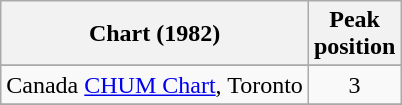<table class="wikitable">
<tr>
<th>Chart (1982)</th>
<th>Peak<br>position</th>
</tr>
<tr>
</tr>
<tr>
</tr>
<tr>
<td>Canada <a href='#'>CHUM Chart</a>, Toronto</td>
<td align="center">3</td>
</tr>
<tr>
</tr>
<tr>
</tr>
</table>
